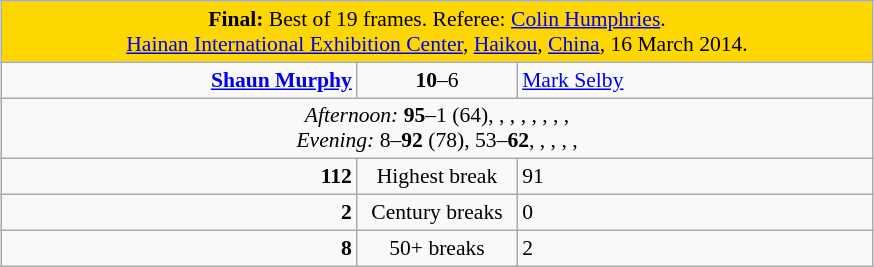<table class="wikitable" style="font-size: 90%; margin: 1em auto 1em auto;">
<tr>
<td colspan = "3" align="center" bgcolor="#ffd700"><strong>Final:</strong> Best of 19 frames. Referee: <a href='#'>Colin Humphries</a>.<br><a href='#'>Hainan International Exhibition Center</a>, <a href='#'>Haikou</a>, <a href='#'>China</a>, 16 March 2014.</td>
</tr>
<tr>
<td width="230" align="right"><strong><a href='#'>Shaun Murphy</a></strong><br></td>
<td width="100" align="center"><strong>10</strong>–6</td>
<td width="230"><a href='#'>Mark Selby</a><br></td>
</tr>
<tr>
<td colspan="3" align="center" style="font-size: 100%"><em>Afternoon:</em> <strong>95</strong>–1 (64), , , , , , , ,  <br><em>Evening:</em> 8–<strong>92</strong> (78), 53–<strong>62</strong>, , , , , </td>
</tr>
<tr>
<td align="right"><strong>112</strong></td>
<td align="center">Highest break</td>
<td>91</td>
</tr>
<tr>
<td align="right"><strong>2</strong></td>
<td align="center">Century breaks</td>
<td>0</td>
</tr>
<tr>
<td align="right"><strong>8</strong></td>
<td align="center">50+ breaks</td>
<td>2</td>
</tr>
</table>
